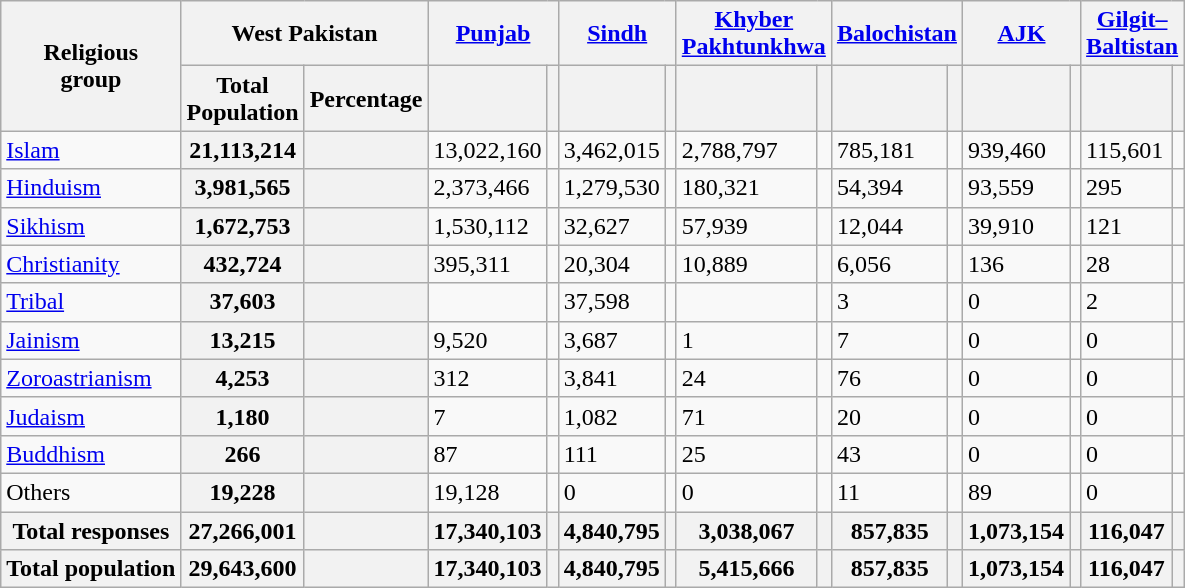<table class="wikitable sortable">
<tr>
<th rowspan="2">Religious<br>group</th>
<th colspan="2">West Pakistan</th>
<th colspan="2"><a href='#'>Punjab</a></th>
<th colspan="2"><a href='#'>Sindh</a></th>
<th colspan="2"><a href='#'>Khyber<br>Pakhtunkhwa</a></th>
<th colspan="2"><a href='#'>Balochistan</a></th>
<th colspan="2"><a href='#'>AJK</a></th>
<th colspan="2"><a href='#'>Gilgit–<br>Baltistan</a></th>
</tr>
<tr>
<th>Total<br>Population</th>
<th>Percentage</th>
<th><a href='#'></a></th>
<th></th>
<th></th>
<th></th>
<th></th>
<th></th>
<th></th>
<th></th>
<th></th>
<th></th>
<th></th>
<th></th>
</tr>
<tr>
<td><a href='#'>Islam</a> </td>
<th>21,113,214</th>
<th></th>
<td>13,022,160</td>
<td></td>
<td>3,462,015</td>
<td></td>
<td>2,788,797</td>
<td></td>
<td>785,181</td>
<td></td>
<td>939,460</td>
<td></td>
<td>115,601</td>
<td></td>
</tr>
<tr>
<td><a href='#'>Hinduism</a> </td>
<th>3,981,565</th>
<th></th>
<td>2,373,466</td>
<td></td>
<td>1,279,530</td>
<td></td>
<td>180,321</td>
<td></td>
<td>54,394</td>
<td></td>
<td>93,559</td>
<td></td>
<td>295</td>
<td></td>
</tr>
<tr>
<td><a href='#'>Sikhism</a> </td>
<th>1,672,753</th>
<th></th>
<td>1,530,112</td>
<td></td>
<td>32,627</td>
<td></td>
<td>57,939</td>
<td></td>
<td>12,044</td>
<td></td>
<td>39,910</td>
<td></td>
<td>121</td>
<td></td>
</tr>
<tr>
<td><a href='#'>Christianity</a> </td>
<th>432,724</th>
<th></th>
<td>395,311</td>
<td></td>
<td>20,304</td>
<td></td>
<td>10,889</td>
<td></td>
<td>6,056</td>
<td></td>
<td>136</td>
<td></td>
<td>28</td>
<td></td>
</tr>
<tr>
<td><a href='#'>Tribal</a></td>
<th>37,603</th>
<th></th>
<td></td>
<td></td>
<td>37,598</td>
<td></td>
<td></td>
<td></td>
<td>3</td>
<td></td>
<td>0</td>
<td></td>
<td>2</td>
<td></td>
</tr>
<tr>
<td><a href='#'>Jainism</a> </td>
<th>13,215</th>
<th></th>
<td>9,520</td>
<td></td>
<td>3,687</td>
<td></td>
<td>1</td>
<td></td>
<td>7</td>
<td></td>
<td>0</td>
<td></td>
<td>0</td>
<td></td>
</tr>
<tr>
<td><a href='#'>Zoroastrianism</a> </td>
<th>4,253</th>
<th></th>
<td>312</td>
<td></td>
<td>3,841</td>
<td></td>
<td>24</td>
<td></td>
<td>76</td>
<td></td>
<td>0</td>
<td></td>
<td>0</td>
<td></td>
</tr>
<tr>
<td><a href='#'>Judaism</a> </td>
<th>1,180</th>
<th></th>
<td>7</td>
<td></td>
<td>1,082</td>
<td></td>
<td>71</td>
<td></td>
<td>20</td>
<td></td>
<td>0</td>
<td></td>
<td>0</td>
<td></td>
</tr>
<tr>
<td><a href='#'>Buddhism</a> </td>
<th>266</th>
<th></th>
<td>87</td>
<td></td>
<td>111</td>
<td></td>
<td>25</td>
<td></td>
<td>43</td>
<td></td>
<td>0</td>
<td></td>
<td>0</td>
<td></td>
</tr>
<tr>
<td>Others</td>
<th>19,228</th>
<th></th>
<td>19,128</td>
<td></td>
<td>0</td>
<td></td>
<td>0</td>
<td></td>
<td>11</td>
<td></td>
<td>89</td>
<td></td>
<td>0</td>
<td></td>
</tr>
<tr>
<th>Total responses</th>
<th>27,266,001</th>
<th></th>
<th>17,340,103</th>
<th></th>
<th>4,840,795</th>
<th></th>
<th>3,038,067</th>
<th></th>
<th>857,835</th>
<th></th>
<th>1,073,154</th>
<th></th>
<th>116,047</th>
<th></th>
</tr>
<tr>
<th>Total population</th>
<th>29,643,600</th>
<th></th>
<th>17,340,103</th>
<th></th>
<th>4,840,795</th>
<th></th>
<th>5,415,666</th>
<th></th>
<th>857,835</th>
<th></th>
<th>1,073,154</th>
<th></th>
<th>116,047</th>
<th></th>
</tr>
</table>
